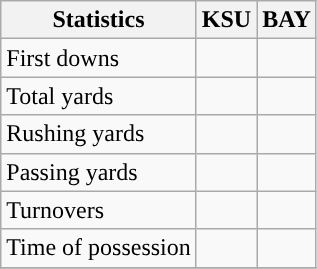<table class="wikitable">
<tr>
<th>Statistics</th>
<th>KSU</th>
<th>BAY</th>
</tr>
<tr>
<td>First downs</td>
<td></td>
<td></td>
</tr>
<tr>
<td>Total yards</td>
<td></td>
<td></td>
</tr>
<tr>
<td>Rushing yards</td>
<td></td>
<td></td>
</tr>
<tr>
<td>Passing yards</td>
<td></td>
<td></td>
</tr>
<tr>
<td>Turnovers</td>
<td></td>
<td></td>
</tr>
<tr>
<td>Time of possession</td>
<td></td>
<td></td>
</tr>
<tr>
</tr>
</table>
